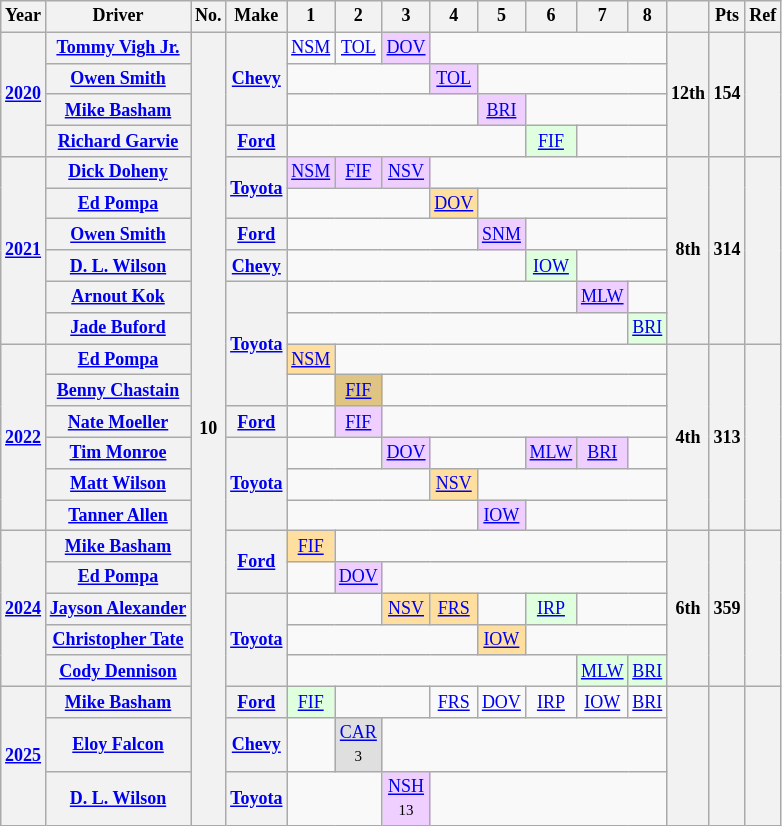<table class="wikitable" style="text-align:center; font-size:75%">
<tr>
<th>Year</th>
<th>Driver</th>
<th>No.</th>
<th>Make</th>
<th>1</th>
<th>2</th>
<th>3</th>
<th>4</th>
<th>5</th>
<th>6</th>
<th>7</th>
<th>8</th>
<th></th>
<th>Pts</th>
<th>Ref</th>
</tr>
<tr>
<th rowspan="4"><a href='#'>2020</a></th>
<th><a href='#'>Tommy Vigh Jr.</a></th>
<th rowspan="24">10</th>
<th rowspan="3"><a href='#'>Chevy</a></th>
<td><a href='#'>NSM</a></td>
<td><a href='#'>TOL</a></td>
<td style="background:#EFCFFF;"><a href='#'>DOV</a><br></td>
<td colspan="5"></td>
<th rowspan="4">12th</th>
<th rowspan="4">154</th>
<th rowspan="4"></th>
</tr>
<tr>
<th><a href='#'>Owen Smith</a></th>
<td colspan="3"></td>
<td style="background:#EFCFFF;"><a href='#'>TOL</a><br></td>
<td colspan="4"></td>
</tr>
<tr>
<th><a href='#'>Mike Basham</a></th>
<td colspan="4"></td>
<td style="background:#EFCFFF;"><a href='#'>BRI</a><br></td>
<td colspan="3"></td>
</tr>
<tr>
<th><a href='#'>Richard Garvie</a></th>
<th rowspan="1"><a href='#'>Ford</a></th>
<td colspan="5"></td>
<td style="background:#DFFFDF;"><a href='#'>FIF</a><br></td>
</tr>
<tr>
<th rowspan="6"><a href='#'>2021</a></th>
<th><a href='#'>Dick Doheny</a></th>
<th rowspan="2"><a href='#'>Toyota</a></th>
<td style="background:#EFCFFF;"><a href='#'>NSM</a><br></td>
<td style="background:#EFCFFF;"><a href='#'>FIF</a><br></td>
<td style="background:#EFCFFF;"><a href='#'>NSV</a><br></td>
<td colspan="5"></td>
<th rowspan="6">8th</th>
<th rowspan="6">314</th>
<th rowspan="6"></th>
</tr>
<tr>
<th><a href='#'>Ed Pompa</a></th>
<td colspan="3"></td>
<td style="background:#FFDF9F;"><a href='#'>DOV</a><br></td>
<td colspan="4"></td>
</tr>
<tr>
<th><a href='#'>Owen Smith</a></th>
<th><a href='#'>Ford</a></th>
<td colspan="4"></td>
<td style="background:#EFCFFF;"><a href='#'>SNM</a><br></td>
</tr>
<tr>
<th><a href='#'>D. L. Wilson</a></th>
<th><a href='#'>Chevy</a></th>
<td colspan="5"></td>
<td style="background:#DFFFDF;"><a href='#'>IOW</a><br></td>
<td colspan="2"></td>
</tr>
<tr>
<th><a href='#'>Arnout Kok</a></th>
<th rowspan="4"><a href='#'>Toyota</a></th>
<td colspan="6"></td>
<td style="background:#EFCFFF;"><a href='#'>MLW</a><br></td>
<td></td>
</tr>
<tr>
<th><a href='#'>Jade Buford</a></th>
<td colspan="7"></td>
<td style="background:#DFFFDF;"><a href='#'>BRI</a><br></td>
</tr>
<tr>
<th rowspan="6"><a href='#'>2022</a></th>
<th><a href='#'>Ed Pompa</a></th>
<td style="background:#FFDF9F;"><a href='#'>NSM</a><br></td>
<td colspan="7"></td>
<th rowspan="6">4th</th>
<th rowspan="6">313</th>
<th rowspan="6"></th>
</tr>
<tr>
<th><a href='#'>Benny Chastain</a></th>
<td></td>
<td style="background:#DFC484;"><a href='#'>FIF</a><br></td>
<td colspan="6"></td>
</tr>
<tr>
<th><a href='#'>Nate Moeller</a></th>
<th><a href='#'>Ford</a></th>
<td></td>
<td style="background:#EFCFFF;"><a href='#'>FIF</a><br></td>
<td colspan="6"></td>
</tr>
<tr>
<th><a href='#'>Tim Monroe</a></th>
<th rowspan="3"><a href='#'>Toyota</a></th>
<td colspan="2"></td>
<td style="background:#EFCFFF;"><a href='#'>DOV</a><br></td>
<td colspan="2"></td>
<td style="background:#EFCFFF;"><a href='#'>MLW</a><br></td>
<td style="background:#EFCFFF;"><a href='#'>BRI</a><br></td>
<td></td>
</tr>
<tr>
<th><a href='#'>Matt Wilson</a></th>
<td colspan="3"></td>
<td style="background:#FFDF9F;"><a href='#'>NSV</a><br></td>
<td colspan="4"></td>
</tr>
<tr>
<th><a href='#'>Tanner Allen</a></th>
<td colspan="4"></td>
<td style="background:#EFCFFF;"><a href='#'>IOW</a><br></td>
<td colspan="3"></td>
</tr>
<tr>
<th rowspan="5"><a href='#'>2024</a></th>
<th><a href='#'>Mike Basham</a></th>
<th rowspan="2"><a href='#'>Ford</a></th>
<td style="background:#FFDF9F;"><a href='#'>FIF</a><br></td>
<td colspan="7"></td>
<th rowspan="5">6th</th>
<th rowspan="5">359</th>
<th rowspan="5"></th>
</tr>
<tr>
<th><a href='#'>Ed Pompa</a></th>
<td></td>
<td style="background:#EFCFFF;"><a href='#'>DOV</a><br></td>
<td colspan="6"></td>
</tr>
<tr>
<th><a href='#'>Jayson Alexander</a></th>
<th rowspan="3"><a href='#'>Toyota</a></th>
<td colspan="2"></td>
<td style="background:#FFDF9F;"><a href='#'>NSV</a><br></td>
<td style="background:#FFDF9F;"><a href='#'>FRS</a><br></td>
<td></td>
<td style="background:#DFFFDF;"><a href='#'>IRP</a><br></td>
<td colspan="2"></td>
</tr>
<tr>
<th><a href='#'>Christopher Tate</a></th>
<td colspan="4"></td>
<td style="background:#FFDF9F;"><a href='#'>IOW</a><br></td>
<td colspan="3"></td>
</tr>
<tr>
<th><a href='#'>Cody Dennison</a></th>
<td colspan="6"></td>
<td style="background:#DFFFDF;"><a href='#'>MLW</a><br></td>
<td style="background:#DFFFDF;"><a href='#'>BRI</a><br></td>
</tr>
<tr>
<th rowspan="3"><a href='#'>2025</a></th>
<th><a href='#'>Mike Basham</a></th>
<th><a href='#'>Ford</a></th>
<td style="background:#DFFFDF;"><a href='#'>FIF</a><br></td>
<td colspan="2"></td>
<td><a href='#'>FRS</a></td>
<td><a href='#'>DOV</a></td>
<td><a href='#'>IRP</a></td>
<td><a href='#'>IOW</a></td>
<td><a href='#'>BRI</a></td>
<th rowspan="3"></th>
<th rowspan="3"></th>
<th rowspan="3"></th>
</tr>
<tr>
<th><a href='#'>Eloy Falcon</a></th>
<th><a href='#'>Chevy</a></th>
<td></td>
<td style="background:#DFDFDF;"><a href='#'>CAR</a><br><small>3</small></td>
<td colspan="6"></td>
</tr>
<tr>
<th><a href='#'>D. L. Wilson</a></th>
<th><a href='#'>Toyota</a></th>
<td colspan="2"></td>
<td style="background:#EFCFFF;"><a href='#'>NSH</a><br><small>13</small></td>
<td colspan="5"></td>
</tr>
</table>
